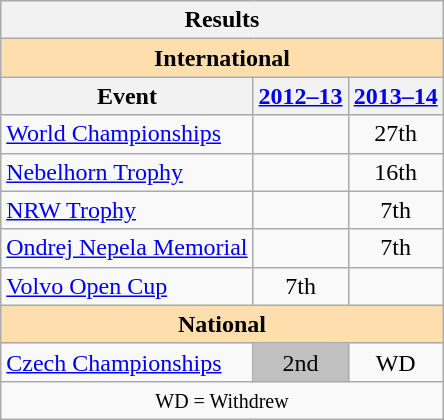<table class="wikitable" style="text-align:center">
<tr>
<th colspan=3 align=center><strong>Results</strong></th>
</tr>
<tr>
<th style="background-color: #ffdead; " colspan=3 align=center><strong>International</strong></th>
</tr>
<tr>
<th>Event</th>
<th><a href='#'>2012–13</a></th>
<th><a href='#'>2013–14</a></th>
</tr>
<tr>
<td align=left><a href='#'>World Championships</a></td>
<td></td>
<td>27th</td>
</tr>
<tr>
<td align=left><a href='#'>Nebelhorn Trophy</a></td>
<td></td>
<td>16th</td>
</tr>
<tr>
<td align=left><a href='#'>NRW Trophy</a></td>
<td></td>
<td>7th</td>
</tr>
<tr>
<td align=left><a href='#'>Ondrej Nepela Memorial</a></td>
<td></td>
<td>7th</td>
</tr>
<tr>
<td align=left><a href='#'>Volvo Open Cup</a></td>
<td>7th</td>
<td></td>
</tr>
<tr>
<th style="background-color: #ffdead; " colspan=3 align=center><strong>National</strong></th>
</tr>
<tr>
<td align=left><a href='#'>Czech Championships</a></td>
<td bgcolor=silver>2nd</td>
<td>WD</td>
</tr>
<tr>
<td colspan=3 align=center><small> WD = Withdrew </small></td>
</tr>
</table>
